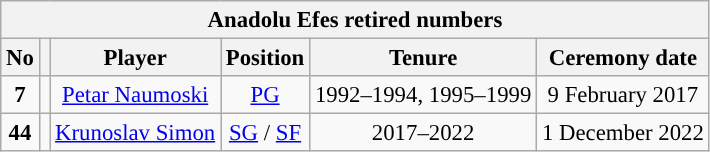<table class="wikitable" style="font-size: 95%; text-align:center;">
<tr>
<th colspan=6>Anadolu Efes retired numbers</th>
</tr>
<tr>
<th>No</th>
<th></th>
<th>Player</th>
<th>Position</th>
<th>Tenure</th>
<th>Ceremony date</th>
</tr>
<tr>
<td><strong>7</strong></td>
<td></td>
<td><a href='#'>Petar Naumoski</a></td>
<td><a href='#'>PG</a></td>
<td>1992–1994, 1995–1999</td>
<td>9 February 2017</td>
</tr>
<tr>
<td><strong>44</strong></td>
<td></td>
<td><a href='#'>Krunoslav Simon</a></td>
<td><a href='#'>SG</a> / <a href='#'>SF</a></td>
<td>2017–2022</td>
<td>1 December 2022</td>
</tr>
</table>
